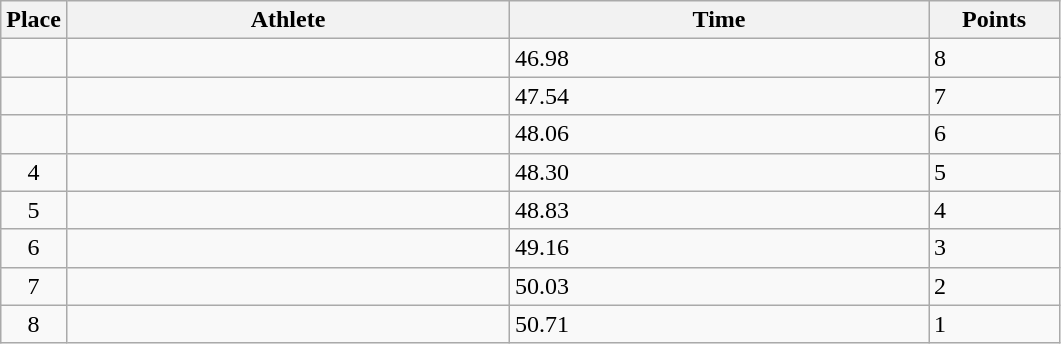<table class=wikitable>
<tr>
<th>Place</th>
<th style="width:18em">Athlete</th>
<th style="width:17em">Time</th>
<th style="width:5em">Points</th>
</tr>
<tr>
<td align=center></td>
<td></td>
<td>46.98 <strong></strong>  <strong></strong> <strong></strong></td>
<td>8</td>
</tr>
<tr>
<td align=center></td>
<td></td>
<td>47.54 <strong></strong> </td>
<td>7</td>
</tr>
<tr>
<td align=center></td>
<td></td>
<td>48.06</td>
<td>6</td>
</tr>
<tr>
<td align=center>4</td>
<td></td>
<td>48.30 </td>
<td>5</td>
</tr>
<tr>
<td align=center>5</td>
<td></td>
<td>48.83</td>
<td>4</td>
</tr>
<tr>
<td align=center>6</td>
<td></td>
<td>49.16</td>
<td>3</td>
</tr>
<tr>
<td align=center>7</td>
<td></td>
<td>50.03</td>
<td>2</td>
</tr>
<tr>
<td align=center>8</td>
<td></td>
<td>50.71</td>
<td>1</td>
</tr>
</table>
